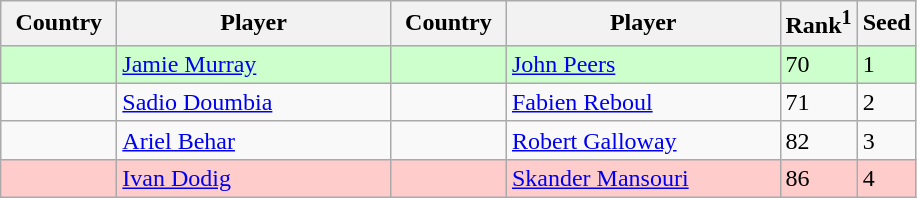<table class="sortable wikitable">
<tr>
<th width="70">Country</th>
<th width="175">Player</th>
<th width="70">Country</th>
<th width="175">Player</th>
<th>Rank<sup>1</sup></th>
<th>Seed</th>
</tr>
<tr bgcolor=#cfc>
<td></td>
<td><a href='#'>Jamie Murray</a></td>
<td></td>
<td><a href='#'>John Peers</a></td>
<td>70</td>
<td>1</td>
</tr>
<tr>
<td></td>
<td><a href='#'>Sadio Doumbia</a></td>
<td></td>
<td><a href='#'>Fabien Reboul</a></td>
<td>71</td>
<td>2</td>
</tr>
<tr>
<td></td>
<td><a href='#'>Ariel Behar</a></td>
<td></td>
<td><a href='#'>Robert Galloway</a></td>
<td>82</td>
<td>3</td>
</tr>
<tr bgcolor=#fcc>
<td></td>
<td><a href='#'>Ivan Dodig</a></td>
<td></td>
<td><a href='#'>Skander Mansouri</a></td>
<td>86</td>
<td>4</td>
</tr>
</table>
